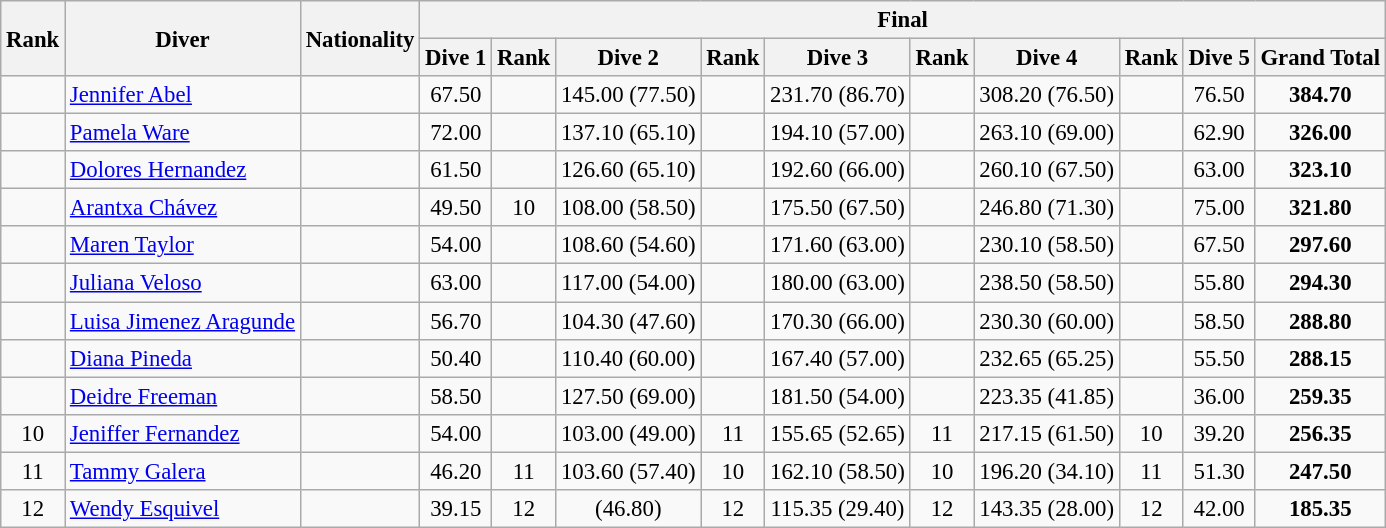<table class="wikitable sortable" style="font-size:95%">
<tr>
<th rowspan="2">Rank</th>
<th rowspan="2">Diver</th>
<th rowspan="2">Nationality</th>
<th colspan="12">Final</th>
</tr>
<tr>
<th>Dive 1</th>
<th>Rank</th>
<th>Dive 2</th>
<th>Rank</th>
<th>Dive 3</th>
<th>Rank</th>
<th>Dive 4</th>
<th>Rank</th>
<th>Dive 5</th>
<th>Grand Total</th>
</tr>
<tr>
<td align=center></td>
<td><a href='#'>Jennifer Abel</a></td>
<td></td>
<td align=center>67.50</td>
<td align=center></td>
<td align=center>145.00 (77.50)</td>
<td align=center></td>
<td align=center>231.70 (86.70)</td>
<td align=center></td>
<td align=center>308.20 (76.50)</td>
<td align=center></td>
<td align=center>76.50</td>
<td align=center><strong>384.70</strong></td>
</tr>
<tr>
<td align=center></td>
<td><a href='#'>Pamela Ware</a></td>
<td></td>
<td align=center>72.00</td>
<td align=center></td>
<td align=center>137.10 (65.10)</td>
<td align=center></td>
<td align=center>194.10 (57.00)</td>
<td align=center></td>
<td align=center>263.10 (69.00)</td>
<td align=center></td>
<td align=center>62.90</td>
<td align=center><strong>326.00</strong></td>
</tr>
<tr>
<td align=center></td>
<td><a href='#'>Dolores Hernandez</a></td>
<td></td>
<td align=center>61.50</td>
<td align=center></td>
<td align=center>126.60 (65.10)</td>
<td align=center></td>
<td align=center>192.60 (66.00)</td>
<td align=center></td>
<td align=center>260.10 (67.50)</td>
<td align=center></td>
<td align=center>63.00</td>
<td align=center><strong>323.10</strong></td>
</tr>
<tr>
<td align=center></td>
<td><a href='#'>Arantxa Chávez</a></td>
<td></td>
<td align=center>49.50</td>
<td align=center>10</td>
<td align=center>108.00 (58.50)</td>
<td align=center></td>
<td align=center>175.50 (67.50)</td>
<td align=center></td>
<td align=center>246.80 (71.30)</td>
<td align=center></td>
<td align=center>75.00</td>
<td align=center><strong>321.80</strong></td>
</tr>
<tr>
<td align=center></td>
<td><a href='#'>Maren Taylor</a></td>
<td></td>
<td align=center>54.00</td>
<td align=center></td>
<td align=center>108.60 (54.60)</td>
<td align=center></td>
<td align=center>171.60 (63.00)</td>
<td align=center></td>
<td align=center>230.10 (58.50)</td>
<td align=center></td>
<td align=center>67.50</td>
<td align=center><strong>297.60</strong></td>
</tr>
<tr>
<td align=center></td>
<td><a href='#'>Juliana Veloso</a></td>
<td></td>
<td align=center>63.00</td>
<td align=center></td>
<td align=center>117.00 (54.00)</td>
<td align=center></td>
<td align=center>180.00 (63.00)</td>
<td align=center></td>
<td align=center>238.50 (58.50)</td>
<td align=center></td>
<td align=center>55.80</td>
<td align=center><strong>294.30</strong></td>
</tr>
<tr>
<td align=center></td>
<td><a href='#'>Luisa Jimenez Aragunde</a></td>
<td></td>
<td align=center>56.70</td>
<td align=center></td>
<td align=center>104.30 (47.60)</td>
<td align=center></td>
<td align=center>170.30 (66.00)</td>
<td align=center></td>
<td align=center>230.30 (60.00)</td>
<td align=center></td>
<td align=center>58.50</td>
<td align=center><strong>288.80</strong></td>
</tr>
<tr>
<td align=center></td>
<td><a href='#'>Diana Pineda</a></td>
<td></td>
<td align=center>50.40</td>
<td align=center></td>
<td align=center>110.40 (60.00)</td>
<td align=center></td>
<td align=center>167.40 (57.00)</td>
<td align=center></td>
<td align=center>232.65 (65.25)</td>
<td align=center></td>
<td align=center>55.50</td>
<td align=center><strong>288.15</strong></td>
</tr>
<tr>
<td align=center></td>
<td><a href='#'>Deidre Freeman</a></td>
<td></td>
<td align=center>58.50</td>
<td align=center></td>
<td align=center>127.50 (69.00)</td>
<td align=center></td>
<td align=center>181.50 (54.00)</td>
<td align=center></td>
<td align=center>223.35 (41.85)</td>
<td align=center></td>
<td align=center>36.00</td>
<td align=center><strong>259.35</strong></td>
</tr>
<tr>
<td align=center>10</td>
<td><a href='#'>Jeniffer Fernandez</a></td>
<td></td>
<td align=center>54.00</td>
<td align=center></td>
<td align=center>103.00 (49.00)</td>
<td align=center>11</td>
<td align=center>155.65 (52.65)</td>
<td align=center>11</td>
<td align=center>217.15 (61.50)</td>
<td align=center>10</td>
<td align=center>39.20</td>
<td align=center><strong>256.35</strong></td>
</tr>
<tr>
<td align=center>11</td>
<td><a href='#'>Tammy Galera</a></td>
<td></td>
<td align=center>46.20</td>
<td align=center>11</td>
<td align=center>103.60 (57.40)</td>
<td align=center>10</td>
<td align=center>162.10 (58.50)</td>
<td align=center>10</td>
<td align=center>196.20 (34.10)</td>
<td align=center>11</td>
<td align=center>51.30</td>
<td align=center><strong>247.50</strong></td>
</tr>
<tr>
<td align=center>12</td>
<td><a href='#'>Wendy Esquivel</a></td>
<td></td>
<td align=center>39.15</td>
<td align=center>12</td>
<td align=center> (46.80)</td>
<td align=center>12</td>
<td align=center>115.35 (29.40)</td>
<td align=center>12</td>
<td align=center>143.35 (28.00)</td>
<td align=center>12</td>
<td align=center>42.00</td>
<td align=center><strong>185.35</strong></td>
</tr>
</table>
